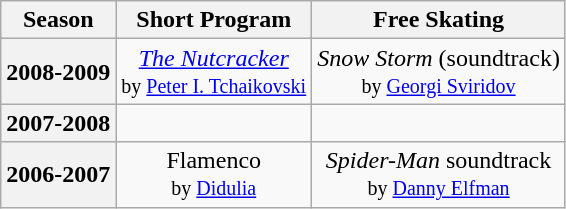<table class="wikitable"  style="text-align:center">
<tr>
<th>Season</th>
<th>Short Program</th>
<th>Free Skating</th>
</tr>
<tr>
<th>2008-2009</th>
<td><em><a href='#'>The Nutcracker</a></em> <br><small> by <a href='#'>Peter I. Tchaikovski</a></small></td>
<td><em>Snow Storm</em> (soundtrack) <br><small> by <a href='#'>Georgi Sviridov</a></small></td>
</tr>
<tr>
<th>2007-2008</th>
<td></td>
<td></td>
</tr>
<tr>
<th>2006-2007</th>
<td>Flamenco <br><small> by <a href='#'>Didulia</a></small></td>
<td><em>Spider-Man</em> soundtrack <br><small>  by <a href='#'>Danny Elfman</a></small></td>
</tr>
</table>
